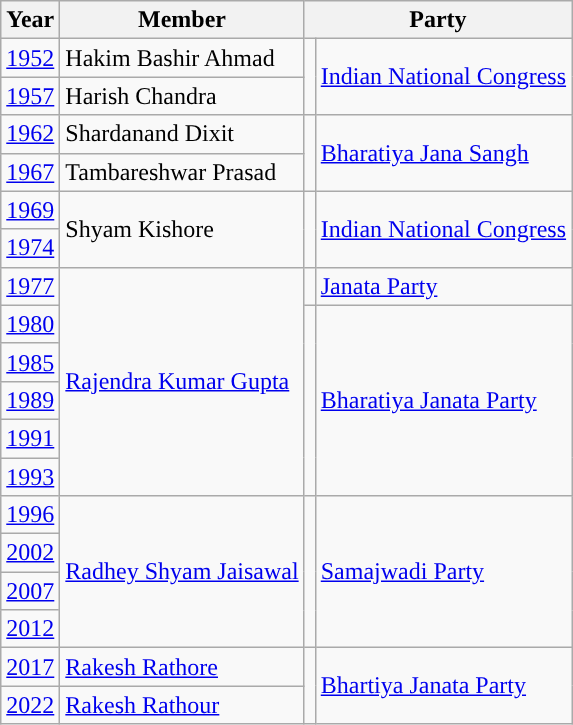<table class="wikitable">
<tr>
<th>Year</th>
<th>Member</th>
<th colspan="2">Party</th>
</tr>
<tr>
<td><a href='#'>1952</a></td>
<td>Hakim Bashir Ahmad</td>
<td rowspan="2" style="background-color: "></td>
<td rowspan="2"><a href='#'>Indian National Congress</a></td>
</tr>
<tr>
<td><a href='#'>1957</a></td>
<td>Harish Chandra</td>
</tr>
<tr>
<td><a href='#'>1962</a></td>
<td>Shardanand Dixit</td>
<td rowspan="2" style="background-color: "></td>
<td rowspan="2"><a href='#'>Bharatiya Jana Sangh</a></td>
</tr>
<tr>
<td><a href='#'>1967</a></td>
<td>Tambareshwar Prasad</td>
</tr>
<tr>
<td><a href='#'>1969</a></td>
<td rowspan="2">Shyam Kishore</td>
<td rowspan="2" style="background-color: "></td>
<td rowspan="2"><a href='#'>Indian National Congress</a></td>
</tr>
<tr>
<td><a href='#'>1974</a></td>
</tr>
<tr>
<td><a href='#'>1977</a></td>
<td rowspan="6"><a href='#'>Rajendra Kumar Gupta</a></td>
<td style="background-color: "></td>
<td><a href='#'>Janata Party</a></td>
</tr>
<tr>
<td><a href='#'>1980</a></td>
<td rowspan="5" style="background-color: "></td>
<td rowspan="5"><a href='#'>Bharatiya Janata Party</a></td>
</tr>
<tr>
<td><a href='#'>1985</a></td>
</tr>
<tr>
<td><a href='#'>1989</a></td>
</tr>
<tr>
<td><a href='#'>1991</a></td>
</tr>
<tr>
<td><a href='#'>1993</a></td>
</tr>
<tr>
<td><a href='#'>1996</a></td>
<td rowspan="4"><a href='#'>Radhey Shyam Jaisawal</a></td>
<td rowspan="4" style="background-color: "></td>
<td rowspan="4"><a href='#'>Samajwadi Party</a></td>
</tr>
<tr>
<td><a href='#'>2002</a></td>
</tr>
<tr>
<td><a href='#'>2007</a></td>
</tr>
<tr>
<td><a href='#'>2012</a></td>
</tr>
<tr>
<td><a href='#'>2017</a></td>
<td><a href='#'>Rakesh Rathore</a></td>
<td rowspan="2" style="background-color: "></td>
<td rowspan="2"><a href='#'>Bhartiya Janata Party</a></td>
</tr>
<tr>
<td><a href='#'>2022</a></td>
<td><a href='#'>Rakesh Rathour</a></td>
</tr>
</table>
